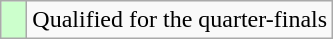<table class="wikitable">
<tr>
<td width=10px bgcolor="#ccffcc"></td>
<td>Qualified for the quarter-finals</td>
</tr>
</table>
